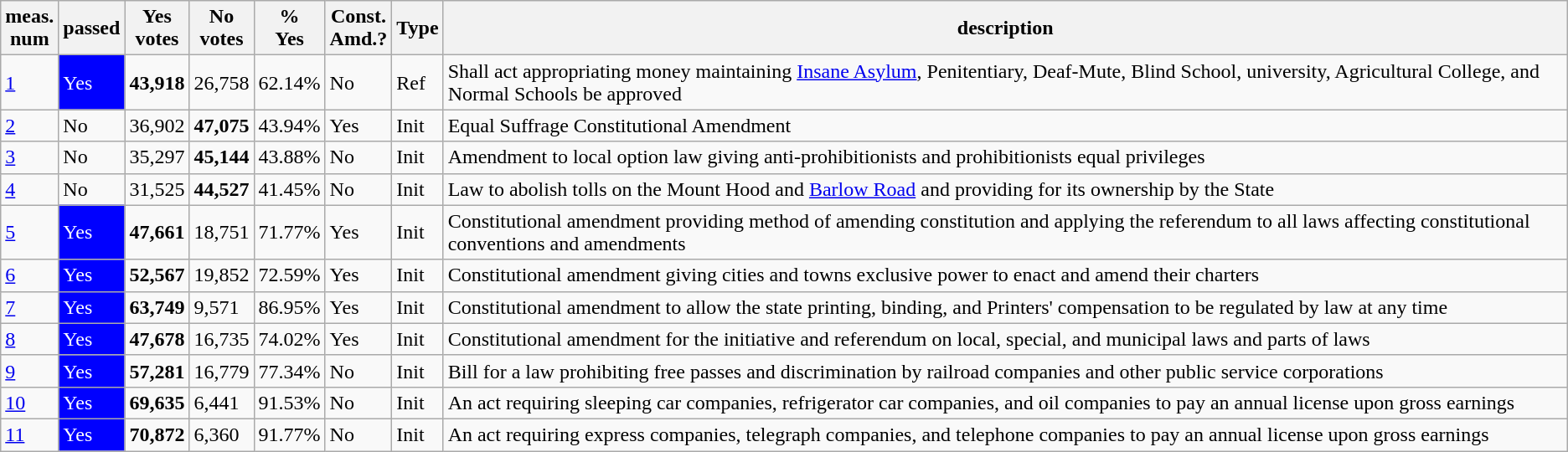<table class="wikitable sortable">
<tr>
<th>meas.<br>num</th>
<th>passed</th>
<th>Yes<br>votes</th>
<th>No<br>votes</th>
<th>%<br>Yes</th>
<th>Const.<br>Amd.?</th>
<th>Type</th>
<th>description</th>
</tr>
<tr>
<td><a href='#'>1</a></td>
<td style="background:blue;color:white">Yes</td>
<td><strong>43,918</strong></td>
<td>26,758</td>
<td>62.14%</td>
<td>No</td>
<td>Ref</td>
<td>Shall act appropriating money maintaining <a href='#'>Insane Asylum</a>, Penitentiary, Deaf-Mute, Blind School, university, Agricultural College, and Normal Schools be approved</td>
</tr>
<tr>
<td><a href='#'>2</a></td>
<td>No</td>
<td>36,902</td>
<td><strong>47,075</strong></td>
<td>43.94%</td>
<td>Yes</td>
<td>Init</td>
<td>Equal Suffrage Constitutional Amendment</td>
</tr>
<tr>
<td><a href='#'>3</a></td>
<td>No</td>
<td>35,297</td>
<td><strong>45,144</strong></td>
<td>43.88%</td>
<td>No</td>
<td>Init</td>
<td>Amendment to local option law giving anti-prohibitionists and prohibitionists equal privileges</td>
</tr>
<tr>
<td><a href='#'>4</a></td>
<td>No</td>
<td>31,525</td>
<td><strong>44,527</strong></td>
<td>41.45%</td>
<td>No</td>
<td>Init</td>
<td>Law to abolish tolls on the Mount Hood and <a href='#'>Barlow Road</a> and providing for its ownership by the State</td>
</tr>
<tr>
<td><a href='#'>5</a></td>
<td style="background:blue;color:white">Yes</td>
<td><strong>47,661</strong></td>
<td>18,751</td>
<td>71.77%</td>
<td>Yes</td>
<td>Init</td>
<td>Constitutional amendment providing method of amending constitution and applying the referendum to all laws affecting constitutional conventions and amendments</td>
</tr>
<tr>
<td><a href='#'>6</a></td>
<td style="background:blue;color:white">Yes</td>
<td><strong>52,567</strong></td>
<td>19,852</td>
<td>72.59%</td>
<td>Yes</td>
<td>Init</td>
<td>Constitutional amendment giving cities and towns exclusive power to enact and amend their charters</td>
</tr>
<tr>
<td><a href='#'>7</a></td>
<td style="background:blue;color:white">Yes</td>
<td><strong>63,749</strong></td>
<td>9,571</td>
<td>86.95%</td>
<td>Yes</td>
<td>Init</td>
<td>Constitutional amendment to allow the state printing, binding, and Printers' compensation to be regulated by law at any time</td>
</tr>
<tr>
<td><a href='#'>8</a></td>
<td style="background:blue;color:white">Yes</td>
<td><strong>47,678</strong></td>
<td>16,735</td>
<td>74.02%</td>
<td>Yes</td>
<td>Init</td>
<td>Constitutional amendment for the initiative and referendum on local, special, and municipal laws and parts of laws</td>
</tr>
<tr>
<td><a href='#'>9</a></td>
<td style="background:blue;color:white">Yes</td>
<td><strong>57,281</strong></td>
<td>16,779</td>
<td>77.34%</td>
<td>No</td>
<td>Init</td>
<td>Bill for a law prohibiting free passes and discrimination by railroad companies and other public service corporations</td>
</tr>
<tr>
<td><a href='#'>10</a></td>
<td style="background:blue;color:white">Yes</td>
<td><strong>69,635</strong></td>
<td>6,441</td>
<td>91.53%</td>
<td>No</td>
<td>Init</td>
<td>An act requiring sleeping car companies, refrigerator car companies, and oil companies to pay an annual license upon gross earnings</td>
</tr>
<tr>
<td><a href='#'>11</a></td>
<td style="background:blue;color:white">Yes</td>
<td><strong>70,872</strong></td>
<td>6,360</td>
<td>91.77%</td>
<td>No</td>
<td>Init</td>
<td>An act requiring express companies, telegraph companies, and telephone companies to pay an annual license upon gross earnings</td>
</tr>
</table>
